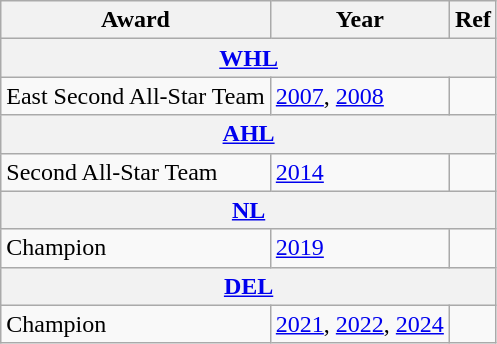<table class="wikitable">
<tr>
<th>Award</th>
<th>Year</th>
<th>Ref</th>
</tr>
<tr>
<th colspan="3"><a href='#'>WHL</a></th>
</tr>
<tr>
<td>East Second All-Star Team</td>
<td><a href='#'>2007</a>, <a href='#'>2008</a></td>
<td></td>
</tr>
<tr>
<th colspan="3"><a href='#'>AHL</a></th>
</tr>
<tr>
<td>Second All-Star Team</td>
<td><a href='#'>2014</a></td>
<td></td>
</tr>
<tr>
<th colspan="3"><a href='#'>NL</a></th>
</tr>
<tr>
<td>Champion</td>
<td><a href='#'>2019</a></td>
<td></td>
</tr>
<tr>
<th colspan="3"><a href='#'>DEL</a></th>
</tr>
<tr>
<td>Champion</td>
<td><a href='#'>2021</a>, <a href='#'>2022</a>, <a href='#'>2024</a></td>
<td></td>
</tr>
</table>
